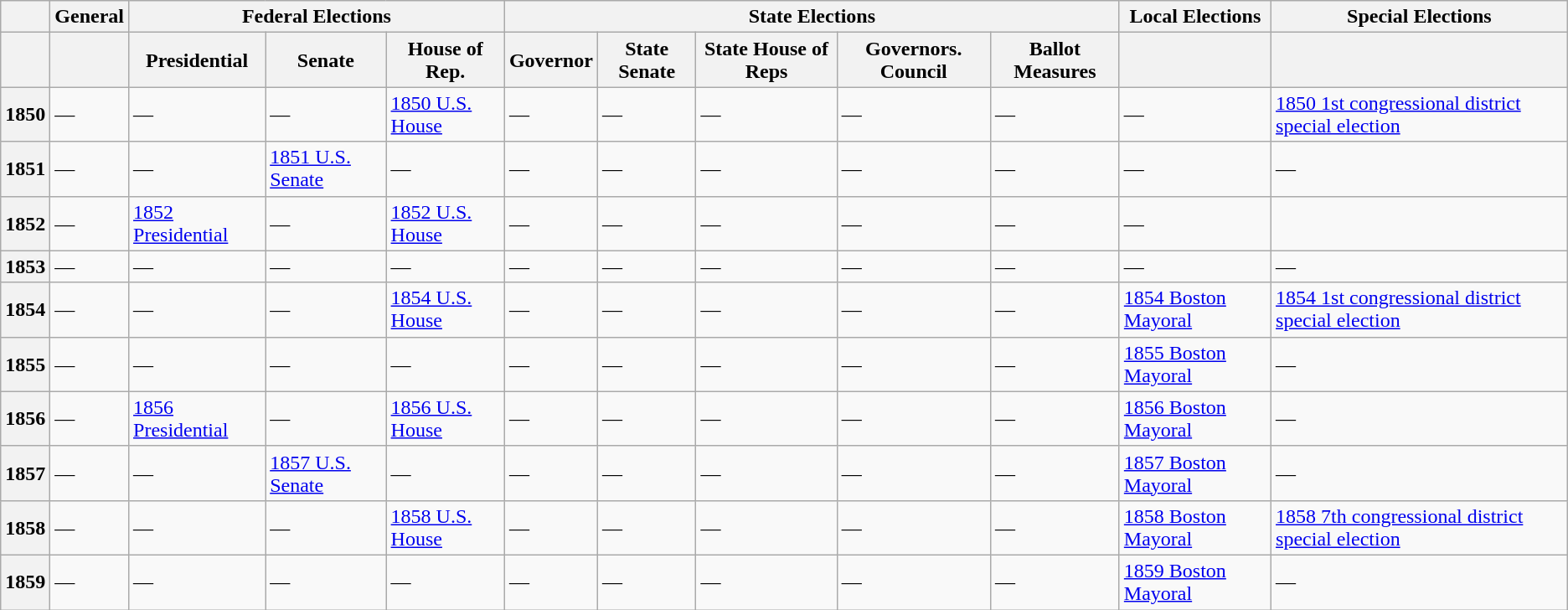<table class="wikitable">
<tr>
<th></th>
<th>General</th>
<th colspan=3>Federal Elections</th>
<th colspan=5>State Elections</th>
<th>Local Elections</th>
<th>Special Elections</th>
</tr>
<tr>
<th></th>
<th></th>
<th>Presidential</th>
<th>Senate</th>
<th>House of Rep.</th>
<th>Governor</th>
<th>State Senate</th>
<th>State House of Reps</th>
<th>Governors. Council</th>
<th>Ballot Measures</th>
<th></th>
<th></th>
</tr>
<tr>
<th>1850</th>
<td>—</td>
<td>—</td>
<td>—</td>
<td><a href='#'>1850 U.S. House</a></td>
<td>—</td>
<td>—</td>
<td>—</td>
<td>—</td>
<td>—</td>
<td>—</td>
<td><a href='#'>1850 1st congressional district special election</a></td>
</tr>
<tr>
<th>1851</th>
<td>—</td>
<td>—</td>
<td><a href='#'>1851 U.S. Senate</a></td>
<td>—</td>
<td>—</td>
<td>—</td>
<td>—</td>
<td>—</td>
<td>—</td>
<td>—</td>
<td>—</td>
</tr>
<tr>
<th>1852</th>
<td>—</td>
<td><a href='#'>1852 Presidential</a></td>
<td>—</td>
<td><a href='#'>1852 U.S. House</a></td>
<td>—</td>
<td>—</td>
<td>—</td>
<td>—</td>
<td>—</td>
<td>—</td>
<td></td>
</tr>
<tr>
<th>1853</th>
<td>—</td>
<td>—</td>
<td>—</td>
<td>—</td>
<td>—</td>
<td>—</td>
<td>—</td>
<td>—</td>
<td>—</td>
<td>—</td>
<td>—</td>
</tr>
<tr>
<th>1854</th>
<td>—</td>
<td>—</td>
<td>—</td>
<td><a href='#'>1854 U.S. House</a></td>
<td>—</td>
<td>—</td>
<td>—</td>
<td>—</td>
<td>—</td>
<td><a href='#'>1854 Boston Mayoral</a></td>
<td><a href='#'>1854 1st congressional district special election</a></td>
</tr>
<tr>
<th>1855</th>
<td>—</td>
<td>—</td>
<td>—</td>
<td>—</td>
<td>—</td>
<td>—</td>
<td>—</td>
<td>—</td>
<td>—</td>
<td><a href='#'>1855 Boston Mayoral</a></td>
<td>—</td>
</tr>
<tr>
<th>1856</th>
<td>—</td>
<td><a href='#'>1856 Presidential</a></td>
<td>—</td>
<td><a href='#'>1856 U.S. House</a></td>
<td>—</td>
<td>—</td>
<td>—</td>
<td>—</td>
<td>—</td>
<td><a href='#'>1856 Boston Mayoral</a></td>
<td>—</td>
</tr>
<tr>
<th>1857</th>
<td>—</td>
<td>—</td>
<td><a href='#'>1857 U.S. Senate</a></td>
<td>—</td>
<td>—</td>
<td>—</td>
<td>—</td>
<td>—</td>
<td>—</td>
<td><a href='#'>1857 Boston Mayoral</a></td>
<td>—</td>
</tr>
<tr>
<th>1858</th>
<td>—</td>
<td>—</td>
<td>—</td>
<td><a href='#'>1858 U.S. House</a></td>
<td>—</td>
<td>—</td>
<td>—</td>
<td>—</td>
<td>—</td>
<td><a href='#'>1858 Boston Mayoral</a></td>
<td><a href='#'>1858 7th congressional district special election</a></td>
</tr>
<tr>
<th>1859</th>
<td>—</td>
<td>—</td>
<td>—</td>
<td>—</td>
<td>—</td>
<td>—</td>
<td>—</td>
<td>—</td>
<td>—</td>
<td><a href='#'>1859 Boston Mayoral</a></td>
<td>—</td>
</tr>
</table>
